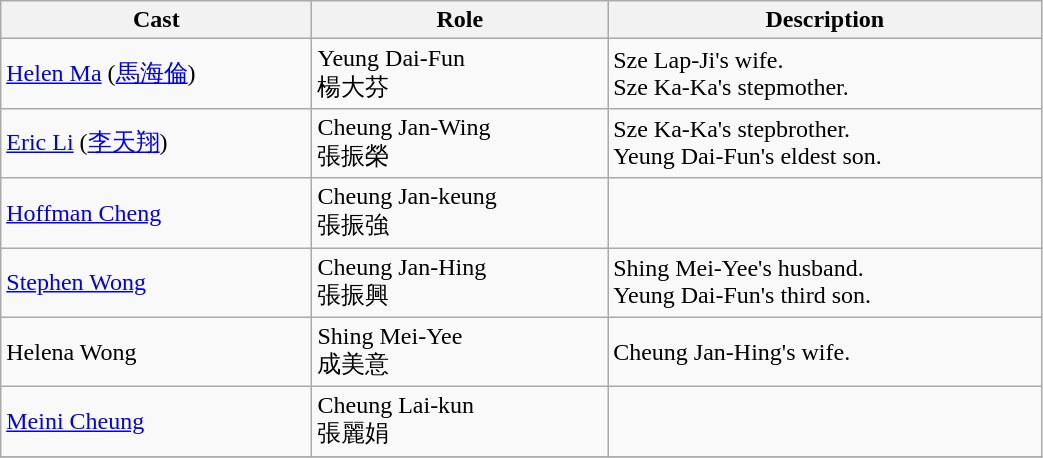<table class="wikitable" width="55%">
<tr>
<th>Cast</th>
<th>Role</th>
<th>Description</th>
</tr>
<tr>
<td><a href='#'>Helen Ma</a> (<a href='#'>馬海倫</a>)</td>
<td>Yeung Dai-Fun <br> 楊大芬</td>
<td>Sze Lap-Ji's wife. <br> Sze Ka-Ka's stepmother.</td>
</tr>
<tr>
<td><a href='#'>Eric Li</a> (<a href='#'>李天翔</a>)</td>
<td>Cheung Jan-Wing <br> 張振榮</td>
<td>Sze Ka-Ka's stepbrother. <br> Yeung Dai-Fun's eldest son.</td>
</tr>
<tr>
<td><a href='#'>Hoffman Cheng</a></td>
<td>Cheung Jan-keung<br>張振強</td>
<td></td>
</tr>
<tr>
<td><a href='#'>Stephen Wong</a></td>
<td>Cheung Jan-Hing <br> 張振興</td>
<td>Shing Mei-Yee's husband. <br> Yeung Dai-Fun's third son.</td>
</tr>
<tr>
<td>Helena Wong</td>
<td>Shing Mei-Yee <br> 成美意</td>
<td>Cheung Jan-Hing's wife.</td>
</tr>
<tr>
<td><a href='#'>Meini Cheung</a></td>
<td>Cheung Lai-kun<br>張麗娟</td>
<td></td>
</tr>
<tr>
</tr>
</table>
